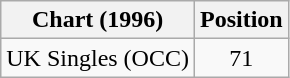<table class="wikitable">
<tr>
<th>Chart (1996)</th>
<th>Position</th>
</tr>
<tr>
<td>UK Singles (OCC)</td>
<td align="center">71</td>
</tr>
</table>
